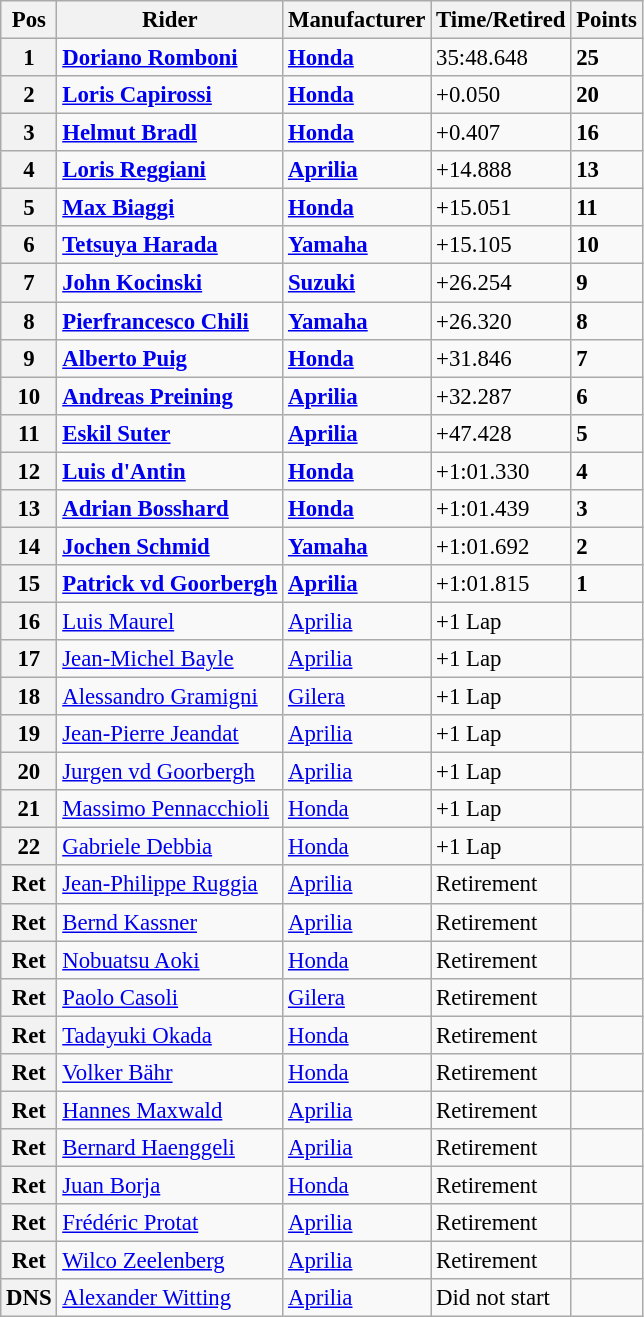<table class="wikitable" style="font-size: 95%;">
<tr>
<th>Pos</th>
<th>Rider</th>
<th>Manufacturer</th>
<th>Time/Retired</th>
<th>Points</th>
</tr>
<tr>
<th>1</th>
<td> <strong><a href='#'>Doriano Romboni</a></strong></td>
<td><strong><a href='#'>Honda</a></strong></td>
<td>35:48.648</td>
<td><strong>25</strong></td>
</tr>
<tr>
<th>2</th>
<td> <strong><a href='#'>Loris Capirossi</a></strong></td>
<td><strong><a href='#'>Honda</a></strong></td>
<td>+0.050</td>
<td><strong>20</strong></td>
</tr>
<tr>
<th>3</th>
<td> <strong><a href='#'>Helmut Bradl</a></strong></td>
<td><strong><a href='#'>Honda</a></strong></td>
<td>+0.407</td>
<td><strong>16</strong></td>
</tr>
<tr>
<th>4</th>
<td> <strong><a href='#'>Loris Reggiani</a></strong></td>
<td><strong><a href='#'>Aprilia</a></strong></td>
<td>+14.888</td>
<td><strong>13</strong></td>
</tr>
<tr>
<th>5</th>
<td> <strong><a href='#'>Max Biaggi</a></strong></td>
<td><strong><a href='#'>Honda</a></strong></td>
<td>+15.051</td>
<td><strong>11</strong></td>
</tr>
<tr>
<th>6</th>
<td> <strong><a href='#'>Tetsuya Harada</a></strong></td>
<td><strong><a href='#'>Yamaha</a></strong></td>
<td>+15.105</td>
<td><strong>10</strong></td>
</tr>
<tr>
<th>7</th>
<td> <strong><a href='#'>John Kocinski</a></strong></td>
<td><strong><a href='#'>Suzuki</a></strong></td>
<td>+26.254</td>
<td><strong>9</strong></td>
</tr>
<tr>
<th>8</th>
<td> <strong><a href='#'>Pierfrancesco Chili</a></strong></td>
<td><strong><a href='#'>Yamaha</a></strong></td>
<td>+26.320</td>
<td><strong>8</strong></td>
</tr>
<tr>
<th>9</th>
<td> <strong><a href='#'>Alberto Puig</a></strong></td>
<td><strong><a href='#'>Honda</a></strong></td>
<td>+31.846</td>
<td><strong>7</strong></td>
</tr>
<tr>
<th>10</th>
<td> <strong><a href='#'>Andreas Preining</a></strong></td>
<td><strong><a href='#'>Aprilia</a></strong></td>
<td>+32.287</td>
<td><strong>6</strong></td>
</tr>
<tr>
<th>11</th>
<td> <strong><a href='#'>Eskil Suter</a></strong></td>
<td><strong><a href='#'>Aprilia</a></strong></td>
<td>+47.428</td>
<td><strong>5</strong></td>
</tr>
<tr>
<th>12</th>
<td> <strong><a href='#'>Luis d'Antin</a></strong></td>
<td><strong><a href='#'>Honda</a></strong></td>
<td>+1:01.330</td>
<td><strong>4</strong></td>
</tr>
<tr>
<th>13</th>
<td> <strong><a href='#'>Adrian Bosshard</a></strong></td>
<td><strong><a href='#'>Honda</a></strong></td>
<td>+1:01.439</td>
<td><strong>3</strong></td>
</tr>
<tr>
<th>14</th>
<td> <strong><a href='#'>Jochen Schmid</a></strong></td>
<td><strong><a href='#'>Yamaha</a></strong></td>
<td>+1:01.692</td>
<td><strong>2</strong></td>
</tr>
<tr>
<th>15</th>
<td> <strong><a href='#'>Patrick vd Goorbergh</a></strong></td>
<td><strong><a href='#'>Aprilia</a></strong></td>
<td>+1:01.815</td>
<td><strong>1</strong></td>
</tr>
<tr>
<th>16</th>
<td> <a href='#'>Luis Maurel</a></td>
<td><a href='#'>Aprilia</a></td>
<td>+1 Lap</td>
<td></td>
</tr>
<tr>
<th>17</th>
<td> <a href='#'>Jean-Michel Bayle</a></td>
<td><a href='#'>Aprilia</a></td>
<td>+1 Lap</td>
<td></td>
</tr>
<tr>
<th>18</th>
<td> <a href='#'>Alessandro Gramigni</a></td>
<td><a href='#'>Gilera</a></td>
<td>+1 Lap</td>
<td></td>
</tr>
<tr>
<th>19</th>
<td> <a href='#'>Jean-Pierre Jeandat</a></td>
<td><a href='#'>Aprilia</a></td>
<td>+1 Lap</td>
<td></td>
</tr>
<tr>
<th>20</th>
<td> <a href='#'>Jurgen vd Goorbergh</a></td>
<td><a href='#'>Aprilia</a></td>
<td>+1 Lap</td>
<td></td>
</tr>
<tr>
<th>21</th>
<td> <a href='#'>Massimo Pennacchioli</a></td>
<td><a href='#'>Honda</a></td>
<td>+1 Lap</td>
<td></td>
</tr>
<tr>
<th>22</th>
<td> <a href='#'>Gabriele Debbia</a></td>
<td><a href='#'>Honda</a></td>
<td>+1 Lap</td>
<td></td>
</tr>
<tr>
<th>Ret</th>
<td> <a href='#'>Jean-Philippe Ruggia</a></td>
<td><a href='#'>Aprilia</a></td>
<td>Retirement</td>
<td></td>
</tr>
<tr>
<th>Ret</th>
<td> <a href='#'>Bernd Kassner</a></td>
<td><a href='#'>Aprilia</a></td>
<td>Retirement</td>
<td></td>
</tr>
<tr>
<th>Ret</th>
<td> <a href='#'>Nobuatsu Aoki</a></td>
<td><a href='#'>Honda</a></td>
<td>Retirement</td>
<td></td>
</tr>
<tr>
<th>Ret</th>
<td> <a href='#'>Paolo Casoli</a></td>
<td><a href='#'>Gilera</a></td>
<td>Retirement</td>
<td></td>
</tr>
<tr>
<th>Ret</th>
<td> <a href='#'>Tadayuki Okada</a></td>
<td><a href='#'>Honda</a></td>
<td>Retirement</td>
<td></td>
</tr>
<tr>
<th>Ret</th>
<td> <a href='#'>Volker Bähr</a></td>
<td><a href='#'>Honda</a></td>
<td>Retirement</td>
<td></td>
</tr>
<tr>
<th>Ret</th>
<td> <a href='#'>Hannes Maxwald</a></td>
<td><a href='#'>Aprilia</a></td>
<td>Retirement</td>
<td></td>
</tr>
<tr>
<th>Ret</th>
<td> <a href='#'>Bernard Haenggeli</a></td>
<td><a href='#'>Aprilia</a></td>
<td>Retirement</td>
<td></td>
</tr>
<tr>
<th>Ret</th>
<td> <a href='#'>Juan Borja</a></td>
<td><a href='#'>Honda</a></td>
<td>Retirement</td>
<td></td>
</tr>
<tr>
<th>Ret</th>
<td> <a href='#'>Frédéric Protat</a></td>
<td><a href='#'>Aprilia</a></td>
<td>Retirement</td>
<td></td>
</tr>
<tr>
<th>Ret</th>
<td> <a href='#'>Wilco Zeelenberg</a></td>
<td><a href='#'>Aprilia</a></td>
<td>Retirement</td>
<td></td>
</tr>
<tr>
<th>DNS</th>
<td> <a href='#'>Alexander Witting</a></td>
<td><a href='#'>Aprilia</a></td>
<td>Did not start</td>
<td></td>
</tr>
</table>
